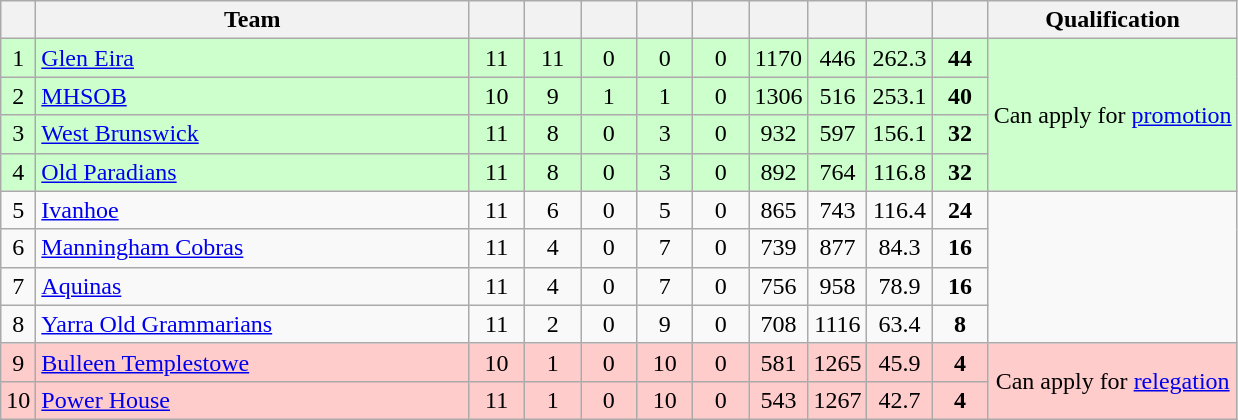<table class="wikitable" style="text-align:center; margin-bottom:0">
<tr>
<th style="width:10px"></th>
<th style="width:35%;">Team</th>
<th style="width:30px;"></th>
<th style="width:30px;"></th>
<th style="width:30px;"></th>
<th style="width:30px;"></th>
<th style="width:30px;"></th>
<th style="width:30px;"></th>
<th style="width:30px;"></th>
<th style="width:30px;"></th>
<th style="width:30px;"></th>
<th>Qualification</th>
</tr>
<tr style="background:#ccffcc;">
<td>1</td>
<td style="text-align:left;"><a href='#'>Glen Eira</a></td>
<td>11</td>
<td>11</td>
<td>0</td>
<td>0</td>
<td>0</td>
<td>1170</td>
<td>446</td>
<td>262.3</td>
<td><strong>44</strong></td>
<td rowspan=4>Can apply for <a href='#'>promotion</a></td>
</tr>
<tr style="background:#ccffcc;">
<td>2</td>
<td style="text-align:left;"><a href='#'>MHSOB</a></td>
<td>10</td>
<td>9</td>
<td>1</td>
<td>1</td>
<td>0</td>
<td>1306</td>
<td>516</td>
<td>253.1</td>
<td><strong>40</strong></td>
</tr>
<tr style="background:#ccffcc;">
<td>3</td>
<td style="text-align:left;"><a href='#'>West Brunswick</a></td>
<td>11</td>
<td>8</td>
<td>0</td>
<td>3</td>
<td>0</td>
<td>932</td>
<td>597</td>
<td>156.1</td>
<td><strong>32</strong></td>
</tr>
<tr style="background:#ccffcc;">
<td>4</td>
<td style="text-align:left;"><a href='#'>Old Paradians</a></td>
<td>11</td>
<td>8</td>
<td>0</td>
<td>3</td>
<td>0</td>
<td>892</td>
<td>764</td>
<td>116.8</td>
<td><strong>32</strong></td>
</tr>
<tr>
<td>5</td>
<td style="text-align:left;"><a href='#'>Ivanhoe</a></td>
<td>11</td>
<td>6</td>
<td>0</td>
<td>5</td>
<td>0</td>
<td>865</td>
<td>743</td>
<td>116.4</td>
<td><strong>24</strong></td>
</tr>
<tr>
<td>6</td>
<td style="text-align:left;"><a href='#'>Manningham Cobras</a></td>
<td>11</td>
<td>4</td>
<td>0</td>
<td>7</td>
<td>0</td>
<td>739</td>
<td>877</td>
<td>84.3</td>
<td><strong>16</strong></td>
</tr>
<tr>
<td>7</td>
<td style="text-align:left;"><a href='#'>Aquinas</a></td>
<td>11</td>
<td>4</td>
<td>0</td>
<td>7</td>
<td>0</td>
<td>756</td>
<td>958</td>
<td>78.9</td>
<td><strong>16</strong></td>
</tr>
<tr>
<td>8</td>
<td style="text-align:left;"><a href='#'>Yarra Old Grammarians</a></td>
<td>11</td>
<td>2</td>
<td>0</td>
<td>9</td>
<td>0</td>
<td>708</td>
<td>1116</td>
<td>63.4</td>
<td><strong>8</strong></td>
</tr>
<tr style="background:#FFCCCC;">
<td>9</td>
<td style="text-align:left;"><a href='#'>Bulleen Templestowe</a></td>
<td>10</td>
<td>1</td>
<td>0</td>
<td>10</td>
<td>0</td>
<td>581</td>
<td>1265</td>
<td>45.9</td>
<td><strong>4</strong></td>
<td rowspan=2>Can apply for <a href='#'>relegation</a></td>
</tr>
<tr style="background:#FFCCCC;">
<td>10</td>
<td style="text-align:left;"><a href='#'>Power House</a></td>
<td>11</td>
<td>1</td>
<td>0</td>
<td>10</td>
<td>0</td>
<td>543</td>
<td>1267</td>
<td>42.7</td>
<td><strong>4</strong></td>
</tr>
</table>
